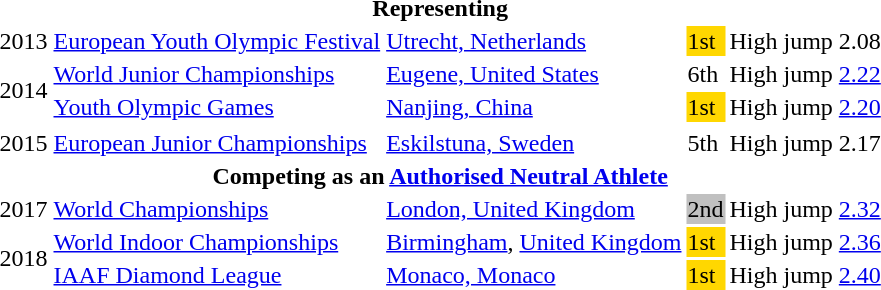<table>
<tr>
<th colspan="6">Representing </th>
</tr>
<tr>
<td>2013</td>
<td><a href='#'>European Youth Olympic Festival</a></td>
<td><a href='#'>Utrecht, Netherlands</a></td>
<td bgcolor=gold>1st</td>
<td>High jump</td>
<td>2.08</td>
</tr>
<tr>
<td rowspan=2>2014</td>
<td><a href='#'>World Junior Championships</a></td>
<td><a href='#'>Eugene, United States</a></td>
<td>6th</td>
<td>High jump</td>
<td><a href='#'>2.22</a></td>
</tr>
<tr>
<td><a href='#'>Youth Olympic Games</a></td>
<td><a href='#'>Nanjing, China</a></td>
<td bgcolor=gold>1st</td>
<td>High jump</td>
<td><a href='#'>2.20</a></td>
</tr>
<tr>
</tr>
<tr>
<td>2015</td>
<td><a href='#'>European Junior Championships</a></td>
<td><a href='#'>Eskilstuna, Sweden</a></td>
<td>5th</td>
<td>High jump</td>
<td>2.17</td>
</tr>
<tr>
<th colspan="6">Competing as an  <a href='#'>Authorised Neutral Athlete</a></th>
</tr>
<tr>
<td>2017</td>
<td><a href='#'>World Championships</a></td>
<td><a href='#'>London, United Kingdom</a></td>
<td bgcolor=silver>2nd</td>
<td>High jump</td>
<td><a href='#'>2.32</a></td>
</tr>
<tr>
<td rowspan=2>2018</td>
<td><a href='#'>World Indoor Championships</a></td>
<td><a href='#'>Birmingham</a>, <a href='#'>United Kingdom</a></td>
<td bgcolor=gold>1st</td>
<td>High jump</td>
<td><a href='#'>2.36</a></td>
</tr>
<tr>
<td><a href='#'>IAAF Diamond League</a></td>
<td><a href='#'>Monaco, Monaco</a></td>
<td bgcolor=gold>1st</td>
<td>High jump</td>
<td><a href='#'>2.40</a></td>
</tr>
</table>
